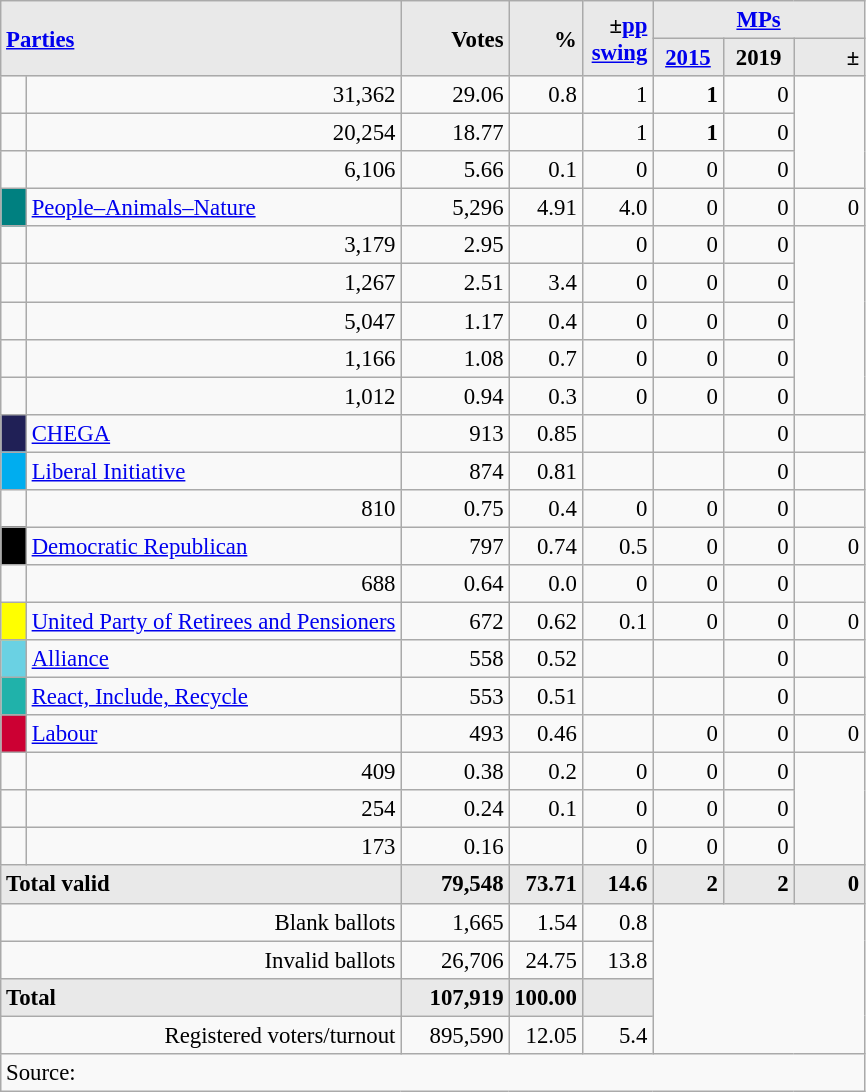<table class="wikitable" style="text-align:right; font-size:95%;">
<tr>
<th rowspan="2" colspan="2" style="background:#e9e9e9; text-align:left;" alignleft><a href='#'>Parties</a></th>
<th rowspan="2" style="background:#e9e9e9; text-align:right;">Votes</th>
<th rowspan="2" style="background:#e9e9e9; text-align:right;">%</th>
<th rowspan="2" style="background:#e9e9e9; text-align:right;">±<a href='#'>pp</a> <a href='#'>swing</a></th>
<th colspan="3" style="background:#e9e9e9; text-align:center;"><a href='#'>MPs</a></th>
</tr>
<tr style="background-color:#E9E9E9">
<th style="background-color:#E9E9E9;text-align:center;"><a href='#'>2015</a></th>
<th style="background-color:#E9E9E9;text-align:center;">2019</th>
<th style="background:#e9e9e9; text-align:right;">±</th>
</tr>
<tr>
<td></td>
<td>31,362</td>
<td>29.06</td>
<td>0.8</td>
<td>1</td>
<td><strong>1</strong></td>
<td>0</td>
</tr>
<tr>
<td></td>
<td>20,254</td>
<td>18.77</td>
<td></td>
<td>1</td>
<td><strong>1</strong></td>
<td>0</td>
</tr>
<tr>
<td></td>
<td>6,106</td>
<td>5.66</td>
<td>0.1</td>
<td>0</td>
<td>0</td>
<td>0</td>
</tr>
<tr>
<td style="width: 10px" bgcolor="teal" align="center"></td>
<td align="left"><a href='#'>People–Animals–Nature</a></td>
<td>5,296</td>
<td>4.91</td>
<td>4.0</td>
<td>0</td>
<td>0</td>
<td>0</td>
</tr>
<tr>
<td></td>
<td>3,179</td>
<td>2.95</td>
<td></td>
<td>0</td>
<td>0</td>
<td>0</td>
</tr>
<tr>
<td></td>
<td>1,267</td>
<td>2.51</td>
<td>3.4</td>
<td>0</td>
<td>0</td>
<td>0</td>
</tr>
<tr>
<td></td>
<td>5,047</td>
<td>1.17</td>
<td>0.4</td>
<td>0</td>
<td>0</td>
<td>0</td>
</tr>
<tr>
<td></td>
<td>1,166</td>
<td>1.08</td>
<td>0.7</td>
<td>0</td>
<td>0</td>
<td>0</td>
</tr>
<tr>
<td></td>
<td>1,012</td>
<td>0.94</td>
<td>0.3</td>
<td>0</td>
<td>0</td>
<td>0</td>
</tr>
<tr>
<td style="width: 10px" bgcolor="#202056" align="center"></td>
<td align="left"><a href='#'>CHEGA</a></td>
<td>913</td>
<td>0.85</td>
<td></td>
<td></td>
<td>0</td>
<td></td>
</tr>
<tr>
<td style="width: 10px" bgcolor="#00ADEF" align="center"></td>
<td align="left"><a href='#'>Liberal Initiative</a></td>
<td>874</td>
<td>0.81</td>
<td></td>
<td></td>
<td>0</td>
<td></td>
</tr>
<tr>
<td></td>
<td>810</td>
<td>0.75</td>
<td>0.4</td>
<td>0</td>
<td>0</td>
<td>0</td>
</tr>
<tr>
<td style="width: 10px" bgcolor=black align="center"></td>
<td align=left><a href='#'>Democratic Republican</a></td>
<td>797</td>
<td>0.74</td>
<td>0.5</td>
<td>0</td>
<td>0</td>
<td>0</td>
</tr>
<tr>
<td></td>
<td>688</td>
<td>0.64</td>
<td>0.0</td>
<td>0</td>
<td>0</td>
<td>0</td>
</tr>
<tr>
<td style="width: 10px" bgcolor=yellow align="center"></td>
<td align=left><a href='#'>United Party of Retirees and Pensioners</a></td>
<td>672</td>
<td>0.62</td>
<td>0.1</td>
<td>0</td>
<td>0</td>
<td>0</td>
</tr>
<tr>
<td style="width: 10px" bgcolor="#6AD1E3" align="center"></td>
<td align="left"><a href='#'>Alliance</a></td>
<td>558</td>
<td>0.52</td>
<td></td>
<td></td>
<td>0</td>
<td></td>
</tr>
<tr>
<td style="width: 10px" bgcolor=LightSeaGreen align="center"></td>
<td align=left><a href='#'>React, Include, Recycle</a></td>
<td>553</td>
<td>0.51</td>
<td></td>
<td></td>
<td>0</td>
<td></td>
</tr>
<tr>
<td style="width: 10px" bgcolor=#CC0033 align="center"></td>
<td align=left><a href='#'>Labour</a></td>
<td>493</td>
<td>0.46</td>
<td></td>
<td>0</td>
<td>0</td>
<td>0</td>
</tr>
<tr>
<td></td>
<td>409</td>
<td>0.38</td>
<td>0.2</td>
<td>0</td>
<td>0</td>
<td>0</td>
</tr>
<tr>
<td></td>
<td>254</td>
<td>0.24</td>
<td>0.1</td>
<td>0</td>
<td>0</td>
<td>0</td>
</tr>
<tr>
<td></td>
<td>173</td>
<td>0.16</td>
<td></td>
<td>0</td>
<td>0</td>
<td>0</td>
</tr>
<tr>
<td colspan=2 align=left style="background-color:#E9E9E9"><strong>Total valid</strong></td>
<td width="65" align="right" style="background-color:#E9E9E9"><strong>79,548</strong></td>
<td width="40" align="right" style="background-color:#E9E9E9"><strong>73.71</strong></td>
<td width="40" align="right" style="background-color:#E9E9E9"><strong>14.6</strong></td>
<td width="40" align="right" style="background-color:#E9E9E9"><strong>2</strong></td>
<td width="40" align="right" style="background-color:#E9E9E9"><strong>2</strong></td>
<td width="40" align="right" style="background-color:#E9E9E9"><strong>0</strong></td>
</tr>
<tr>
<td colspan=2>Blank ballots</td>
<td>1,665</td>
<td>1.54</td>
<td>0.8</td>
<td colspan=4 rowspan=4></td>
</tr>
<tr>
<td colspan=2>Invalid ballots</td>
<td>26,706</td>
<td>24.75</td>
<td>13.8</td>
</tr>
<tr>
<td colspan=2 width="259" align=left style="background-color:#E9E9E9"><strong>Total</strong></td>
<td width="50" align="right" style="background-color:#E9E9E9"><strong>107,919</strong></td>
<td width="40" align="right" style="background-color:#E9E9E9"><strong>100.00</strong></td>
<td width="40" align="right" style="background-color:#E9E9E9"></td>
</tr>
<tr>
<td colspan=2>Registered voters/turnout</td>
<td>895,590</td>
<td>12.05</td>
<td>5.4</td>
</tr>
<tr>
<td colspan=11 align=left>Source: </td>
</tr>
</table>
